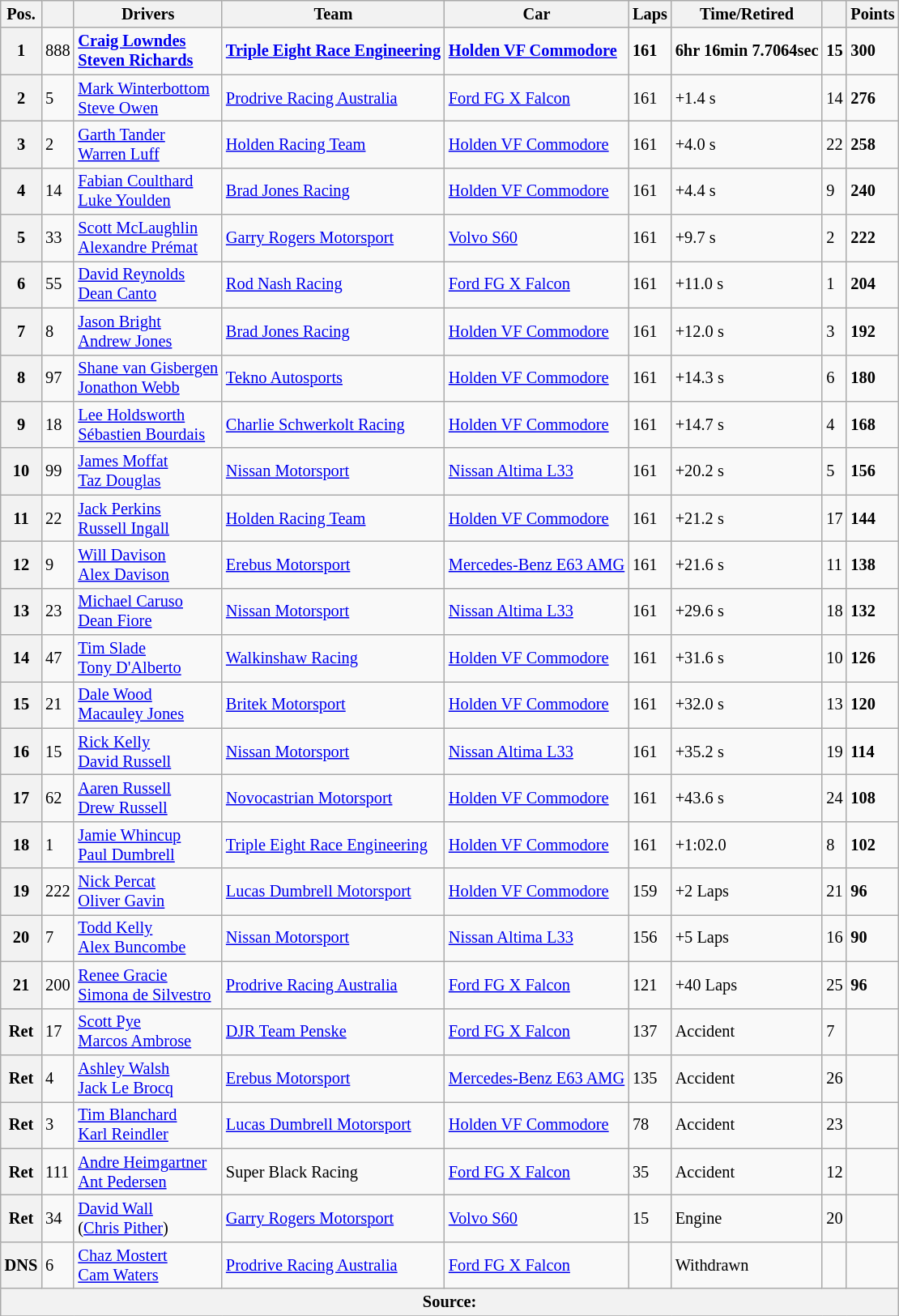<table class="wikitable" style="font-size: 85%;">
<tr>
<th>Pos.</th>
<th></th>
<th>Drivers</th>
<th>Team</th>
<th>Car</th>
<th>Laps</th>
<th>Time/Retired</th>
<th></th>
<th>Points</th>
</tr>
<tr>
<th>1</th>
<td>888</td>
<td> <strong><a href='#'>Craig Lowndes</a></strong><br> <strong><a href='#'>Steven Richards</a></strong></td>
<td><strong><a href='#'>Triple Eight Race Engineering</a></strong></td>
<td><strong><a href='#'>Holden VF Commodore</a></strong></td>
<td><strong>161</strong></td>
<td><strong>6hr 16min 7.7064sec</strong></td>
<td><strong>15</strong></td>
<td><strong>300</strong></td>
</tr>
<tr>
<th>2</th>
<td>5</td>
<td> <a href='#'>Mark Winterbottom</a><br> <a href='#'>Steve Owen</a></td>
<td><a href='#'>Prodrive Racing Australia</a></td>
<td><a href='#'>Ford FG X Falcon</a></td>
<td>161</td>
<td>+1.4 s</td>
<td>14</td>
<td><strong>276</strong></td>
</tr>
<tr>
<th>3</th>
<td>2</td>
<td> <a href='#'>Garth Tander</a><br> <a href='#'>Warren Luff</a></td>
<td><a href='#'>Holden Racing Team</a></td>
<td><a href='#'>Holden VF Commodore</a></td>
<td>161</td>
<td>+4.0 s</td>
<td>22</td>
<td><strong>258</strong></td>
</tr>
<tr>
<th>4</th>
<td>14</td>
<td> <a href='#'>Fabian Coulthard</a><br> <a href='#'>Luke Youlden</a></td>
<td><a href='#'>Brad Jones Racing</a></td>
<td><a href='#'>Holden VF Commodore</a></td>
<td>161</td>
<td>+4.4 s</td>
<td>9</td>
<td><strong>240</strong></td>
</tr>
<tr>
<th>5</th>
<td>33</td>
<td> <a href='#'>Scott McLaughlin</a><br> <a href='#'>Alexandre Prémat</a></td>
<td><a href='#'>Garry Rogers Motorsport</a></td>
<td><a href='#'>Volvo S60</a></td>
<td>161</td>
<td>+9.7 s</td>
<td>2</td>
<td><strong>222</strong></td>
</tr>
<tr>
<th>6</th>
<td>55</td>
<td> <a href='#'>David Reynolds</a><br> <a href='#'>Dean Canto</a></td>
<td><a href='#'>Rod Nash Racing</a></td>
<td><a href='#'>Ford FG X Falcon</a></td>
<td>161</td>
<td>+11.0 s</td>
<td>1</td>
<td><strong>204</strong></td>
</tr>
<tr>
<th>7</th>
<td>8</td>
<td> <a href='#'>Jason Bright</a><br> <a href='#'>Andrew Jones</a></td>
<td><a href='#'>Brad Jones Racing</a></td>
<td><a href='#'>Holden VF Commodore</a></td>
<td>161</td>
<td>+12.0 s</td>
<td>3</td>
<td><strong>192</strong></td>
</tr>
<tr>
<th>8</th>
<td>97</td>
<td> <a href='#'>Shane van Gisbergen</a><br> <a href='#'>Jonathon Webb</a></td>
<td><a href='#'>Tekno Autosports</a></td>
<td><a href='#'>Holden VF Commodore</a></td>
<td>161</td>
<td>+14.3 s</td>
<td>6</td>
<td><strong>180</strong></td>
</tr>
<tr>
<th>9</th>
<td>18</td>
<td> <a href='#'>Lee Holdsworth</a><br> <a href='#'>Sébastien Bourdais</a></td>
<td><a href='#'>Charlie Schwerkolt Racing</a></td>
<td><a href='#'>Holden VF Commodore</a></td>
<td>161</td>
<td>+14.7 s</td>
<td>4</td>
<td><strong>168</strong></td>
</tr>
<tr>
<th>10</th>
<td>99</td>
<td> <a href='#'>James Moffat</a><br> <a href='#'>Taz Douglas</a></td>
<td><a href='#'>Nissan Motorsport</a></td>
<td><a href='#'>Nissan Altima L33</a></td>
<td>161</td>
<td>+20.2 s</td>
<td>5</td>
<td><strong>156</strong></td>
</tr>
<tr>
<th>11</th>
<td>22</td>
<td> <a href='#'>Jack Perkins</a><br> <a href='#'>Russell Ingall</a></td>
<td><a href='#'>Holden Racing Team</a></td>
<td><a href='#'>Holden VF Commodore</a></td>
<td>161</td>
<td>+21.2 s</td>
<td>17</td>
<td><strong>144</strong></td>
</tr>
<tr>
<th>12</th>
<td>9</td>
<td> <a href='#'>Will Davison</a><br> <a href='#'>Alex Davison</a></td>
<td><a href='#'>Erebus Motorsport</a></td>
<td><a href='#'>Mercedes-Benz E63 AMG</a></td>
<td>161</td>
<td>+21.6 s</td>
<td>11</td>
<td><strong>138</strong></td>
</tr>
<tr>
<th>13</th>
<td>23</td>
<td> <a href='#'>Michael Caruso</a><br> <a href='#'>Dean Fiore</a></td>
<td><a href='#'>Nissan Motorsport</a></td>
<td><a href='#'>Nissan Altima L33</a></td>
<td>161</td>
<td>+29.6 s</td>
<td>18</td>
<td><strong>132</strong></td>
</tr>
<tr>
<th>14</th>
<td>47</td>
<td> <a href='#'>Tim Slade</a><br> <a href='#'>Tony D'Alberto</a></td>
<td><a href='#'>Walkinshaw Racing</a></td>
<td><a href='#'>Holden VF Commodore</a></td>
<td>161</td>
<td>+31.6 s</td>
<td>10</td>
<td><strong>126</strong></td>
</tr>
<tr>
<th>15</th>
<td>21</td>
<td> <a href='#'>Dale Wood</a><br> <a href='#'>Macauley Jones</a></td>
<td><a href='#'>Britek Motorsport</a></td>
<td><a href='#'>Holden VF Commodore</a></td>
<td>161</td>
<td>+32.0 s</td>
<td>13</td>
<td><strong>120</strong></td>
</tr>
<tr>
<th>16</th>
<td>15</td>
<td> <a href='#'>Rick Kelly</a><br> <a href='#'>David Russell</a></td>
<td><a href='#'>Nissan Motorsport</a></td>
<td><a href='#'>Nissan Altima L33</a></td>
<td>161</td>
<td>+35.2 s</td>
<td>19</td>
<td><strong>114</strong></td>
</tr>
<tr>
<th>17</th>
<td>62</td>
<td> <a href='#'>Aaren Russell</a><br> <a href='#'>Drew Russell</a></td>
<td><a href='#'>Novocastrian Motorsport</a></td>
<td><a href='#'>Holden VF Commodore</a></td>
<td>161</td>
<td>+43.6 s</td>
<td>24</td>
<td><strong>108</strong></td>
</tr>
<tr>
<th>18</th>
<td>1</td>
<td> <a href='#'>Jamie Whincup</a><br> <a href='#'>Paul Dumbrell</a></td>
<td><a href='#'>Triple Eight Race Engineering</a></td>
<td><a href='#'>Holden VF Commodore</a></td>
<td>161</td>
<td>+1:02.0</td>
<td>8</td>
<td><strong>102</strong></td>
</tr>
<tr>
<th>19</th>
<td>222</td>
<td> <a href='#'>Nick Percat</a><br> <a href='#'>Oliver Gavin</a></td>
<td><a href='#'>Lucas Dumbrell Motorsport</a></td>
<td><a href='#'>Holden VF Commodore</a></td>
<td>159</td>
<td>+2 Laps</td>
<td>21</td>
<td><strong>96</strong></td>
</tr>
<tr>
<th>20</th>
<td>7</td>
<td> <a href='#'>Todd Kelly</a><br> <a href='#'>Alex Buncombe</a></td>
<td><a href='#'>Nissan Motorsport</a></td>
<td><a href='#'>Nissan Altima L33</a></td>
<td>156</td>
<td>+5 Laps</td>
<td>16</td>
<td><strong>90</strong></td>
</tr>
<tr>
<th>21</th>
<td>200</td>
<td> <a href='#'>Renee Gracie</a><br> <a href='#'>Simona de Silvestro</a></td>
<td><a href='#'>Prodrive Racing Australia</a></td>
<td><a href='#'>Ford FG X Falcon</a></td>
<td>121</td>
<td>+40 Laps</td>
<td>25</td>
<td><strong>96</strong></td>
</tr>
<tr>
<th>Ret</th>
<td>17</td>
<td> <a href='#'>Scott Pye</a><br> <a href='#'>Marcos Ambrose</a></td>
<td><a href='#'>DJR Team Penske</a></td>
<td><a href='#'>Ford FG X Falcon</a></td>
<td>137</td>
<td>Accident</td>
<td>7</td>
<td></td>
</tr>
<tr>
<th>Ret</th>
<td>4</td>
<td> <a href='#'>Ashley Walsh</a><br> <a href='#'>Jack Le Brocq</a></td>
<td><a href='#'>Erebus Motorsport</a></td>
<td><a href='#'>Mercedes-Benz E63 AMG</a></td>
<td>135</td>
<td>Accident</td>
<td>26</td>
<td></td>
</tr>
<tr>
<th>Ret</th>
<td>3</td>
<td> <a href='#'>Tim Blanchard</a><br> <a href='#'>Karl Reindler</a></td>
<td><a href='#'>Lucas Dumbrell Motorsport</a></td>
<td><a href='#'>Holden VF Commodore</a></td>
<td>78</td>
<td>Accident</td>
<td>23</td>
<td></td>
</tr>
<tr>
<th>Ret</th>
<td>111</td>
<td> <a href='#'>Andre Heimgartner</a><br> <a href='#'>Ant Pedersen</a></td>
<td>Super Black Racing</td>
<td><a href='#'>Ford FG X Falcon</a></td>
<td>35</td>
<td>Accident</td>
<td>12</td>
<td></td>
</tr>
<tr>
<th>Ret</th>
<td>34</td>
<td> <a href='#'>David Wall</a><br> (<a href='#'>Chris Pither</a>)</td>
<td><a href='#'>Garry Rogers Motorsport</a></td>
<td><a href='#'>Volvo S60</a></td>
<td>15</td>
<td>Engine</td>
<td>20</td>
<td></td>
</tr>
<tr>
<th>DNS</th>
<td>6</td>
<td> <a href='#'>Chaz Mostert</a><br> <a href='#'>Cam Waters</a></td>
<td><a href='#'>Prodrive Racing Australia</a></td>
<td><a href='#'>Ford FG X Falcon</a></td>
<td></td>
<td>Withdrawn</td>
<td></td>
<td></td>
</tr>
<tr>
<th colspan="9">Source:</th>
</tr>
<tr>
</tr>
</table>
